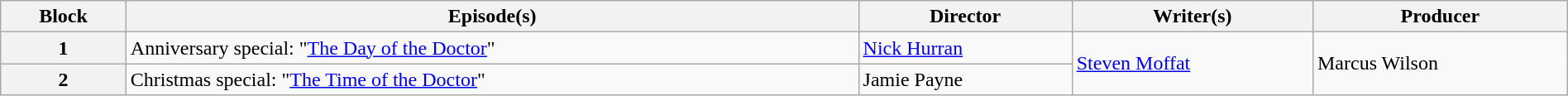<table class="wikitable" style="width:100%; margin-right:0;">
<tr>
<th style="width:8%">Block</th>
<th>Episode(s)</th>
<th>Director</th>
<th>Writer(s)</th>
<th>Producer</th>
</tr>
<tr>
<th>1</th>
<td>Anniversary special: "<a href='#'>The Day of the Doctor</a>"</td>
<td><a href='#'>Nick Hurran</a></td>
<td rowspan="2"><a href='#'>Steven Moffat</a></td>
<td rowspan="2">Marcus Wilson</td>
</tr>
<tr>
<th>2</th>
<td>Christmas special: "<a href='#'>The Time of the Doctor</a>"</td>
<td>Jamie Payne</td>
</tr>
</table>
